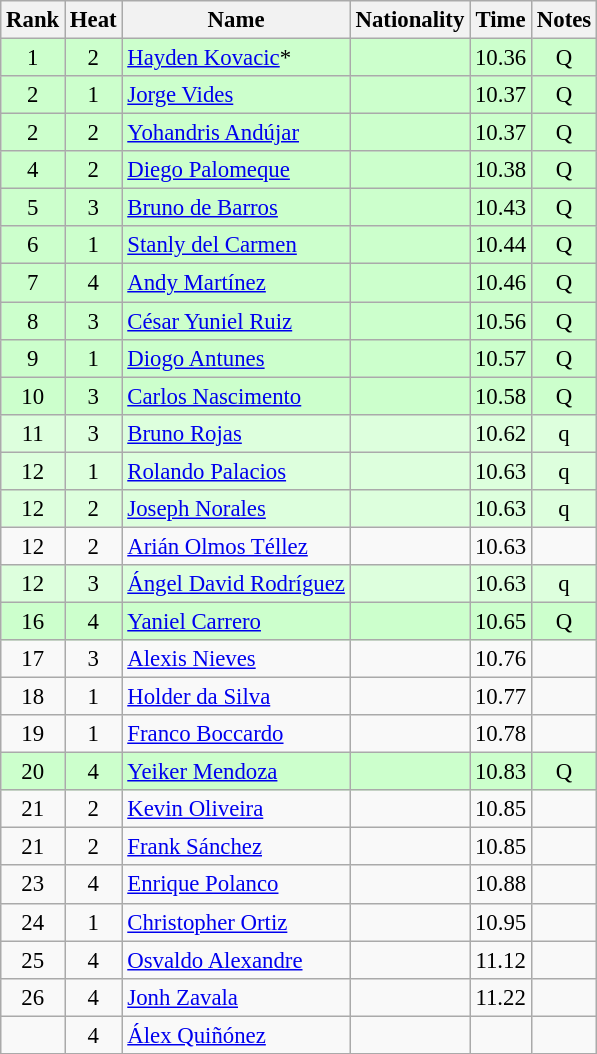<table class="wikitable sortable" style="text-align:center;font-size:95%">
<tr>
<th>Rank</th>
<th>Heat</th>
<th>Name</th>
<th>Nationality</th>
<th>Time</th>
<th>Notes</th>
</tr>
<tr bgcolor=ccffcc>
<td>1</td>
<td>2</td>
<td align=left><a href='#'>Hayden Kovacic</a>*</td>
<td align=left></td>
<td>10.36</td>
<td>Q</td>
</tr>
<tr bgcolor=ccffcc>
<td>2</td>
<td>1</td>
<td align=left><a href='#'>Jorge Vides</a></td>
<td align=left></td>
<td>10.37</td>
<td>Q</td>
</tr>
<tr bgcolor=ccffcc>
<td>2</td>
<td>2</td>
<td align=left><a href='#'>Yohandris Andújar</a></td>
<td align=left></td>
<td>10.37</td>
<td>Q</td>
</tr>
<tr bgcolor=ccffcc>
<td>4</td>
<td>2</td>
<td align=left><a href='#'>Diego Palomeque</a></td>
<td align=left></td>
<td>10.38</td>
<td>Q</td>
</tr>
<tr bgcolor=ccffcc>
<td>5</td>
<td>3</td>
<td align=left><a href='#'>Bruno de Barros</a></td>
<td align=left></td>
<td>10.43</td>
<td>Q</td>
</tr>
<tr bgcolor=ccffcc>
<td>6</td>
<td>1</td>
<td align=left><a href='#'>Stanly del Carmen</a></td>
<td align=left></td>
<td>10.44</td>
<td>Q</td>
</tr>
<tr bgcolor=ccffcc>
<td>7</td>
<td>4</td>
<td align=left><a href='#'>Andy Martínez</a></td>
<td align=left></td>
<td>10.46</td>
<td>Q</td>
</tr>
<tr bgcolor=ccffcc>
<td>8</td>
<td>3</td>
<td align=left><a href='#'>César Yuniel Ruiz</a></td>
<td align=left></td>
<td>10.56</td>
<td>Q</td>
</tr>
<tr bgcolor=ccffcc>
<td>9</td>
<td>1</td>
<td align=left><a href='#'>Diogo Antunes</a></td>
<td align=left></td>
<td>10.57</td>
<td>Q</td>
</tr>
<tr bgcolor=ccffcc>
<td>10</td>
<td>3</td>
<td align=left><a href='#'>Carlos Nascimento</a></td>
<td align=left></td>
<td>10.58</td>
<td>Q</td>
</tr>
<tr bgcolor=ddffdd>
<td>11</td>
<td>3</td>
<td align=left><a href='#'>Bruno Rojas</a></td>
<td align=left></td>
<td>10.62</td>
<td>q</td>
</tr>
<tr bgcolor=ddffdd>
<td>12</td>
<td>1</td>
<td align=left><a href='#'>Rolando Palacios</a></td>
<td align=left></td>
<td>10.63</td>
<td>q</td>
</tr>
<tr bgcolor=ddffdd>
<td>12</td>
<td>2</td>
<td align=left><a href='#'>Joseph Norales</a></td>
<td align=left></td>
<td>10.63</td>
<td>q</td>
</tr>
<tr>
<td>12</td>
<td>2</td>
<td align=left><a href='#'>Arián Olmos Téllez</a></td>
<td align=left></td>
<td>10.63</td>
<td></td>
</tr>
<tr bgcolor=ddffdd>
<td>12</td>
<td>3</td>
<td align=left><a href='#'>Ángel David Rodríguez</a></td>
<td align=left></td>
<td>10.63</td>
<td>q</td>
</tr>
<tr bgcolor=ccffcc>
<td>16</td>
<td>4</td>
<td align=left><a href='#'>Yaniel Carrero</a></td>
<td align=left></td>
<td>10.65</td>
<td>Q</td>
</tr>
<tr>
<td>17</td>
<td>3</td>
<td align=left><a href='#'>Alexis Nieves</a></td>
<td align=left></td>
<td>10.76</td>
<td></td>
</tr>
<tr>
<td>18</td>
<td>1</td>
<td align=left><a href='#'>Holder da Silva</a></td>
<td align=left></td>
<td>10.77</td>
<td></td>
</tr>
<tr>
<td>19</td>
<td>1</td>
<td align=left><a href='#'>Franco Boccardo</a></td>
<td align=left></td>
<td>10.78</td>
<td></td>
</tr>
<tr bgcolor=ccffcc>
<td>20</td>
<td>4</td>
<td align=left><a href='#'>Yeiker Mendoza</a></td>
<td align=left></td>
<td>10.83</td>
<td>Q</td>
</tr>
<tr>
<td>21</td>
<td>2</td>
<td align=left><a href='#'>Kevin Oliveira</a></td>
<td align=left></td>
<td>10.85</td>
<td></td>
</tr>
<tr>
<td>21</td>
<td>2</td>
<td align=left><a href='#'>Frank Sánchez</a></td>
<td align=left></td>
<td>10.85</td>
<td></td>
</tr>
<tr>
<td>23</td>
<td>4</td>
<td align=left><a href='#'>Enrique Polanco</a></td>
<td align=left></td>
<td>10.88</td>
<td></td>
</tr>
<tr>
<td>24</td>
<td>1</td>
<td align=left><a href='#'>Christopher Ortiz</a></td>
<td align=left></td>
<td>10.95</td>
<td></td>
</tr>
<tr>
<td>25</td>
<td>4</td>
<td align=left><a href='#'>Osvaldo Alexandre</a></td>
<td align=left></td>
<td>11.12</td>
<td></td>
</tr>
<tr>
<td>26</td>
<td>4</td>
<td align=left><a href='#'>Jonh Zavala</a></td>
<td align=left></td>
<td>11.22</td>
<td></td>
</tr>
<tr>
<td></td>
<td>4</td>
<td align=left><a href='#'>Álex Quiñónez</a></td>
<td align=left></td>
<td></td>
<td></td>
</tr>
</table>
